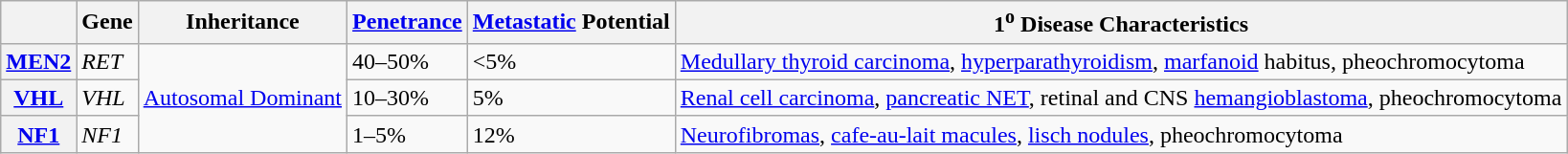<table class="wikitable">
<tr>
<th></th>
<th>Gene</th>
<th>Inheritance</th>
<th><a href='#'>Penetrance</a></th>
<th><a href='#'>Metastatic</a> Potential</th>
<th>1<sup>o</sup> Disease Characteristics</th>
</tr>
<tr>
<th><a href='#'>MEN2</a></th>
<td><em>RET</em></td>
<td rowspan="3"><a href='#'>Autosomal Dominant</a></td>
<td>40–50%</td>
<td><5%</td>
<td><a href='#'>Medullary thyroid carcinoma</a>, <a href='#'>hyperparathyroidism</a>, <a href='#'>marfanoid</a> habitus, pheochromocytoma</td>
</tr>
<tr>
<th><a href='#'>VHL</a></th>
<td><em>VHL</em></td>
<td>10–30%</td>
<td>5%</td>
<td><a href='#'>Renal cell carcinoma</a>, <a href='#'>pancreatic NET</a>, retinal and CNS <a href='#'>hemangioblastoma</a>, pheochromocytoma</td>
</tr>
<tr>
<th><a href='#'>NF1</a></th>
<td><em>NF1</em></td>
<td>1–5%</td>
<td>12%</td>
<td><a href='#'>Neurofibromas</a>, <a href='#'>cafe-au-lait macules</a>, <a href='#'>lisch nodules</a>, pheochromocytoma</td>
</tr>
</table>
